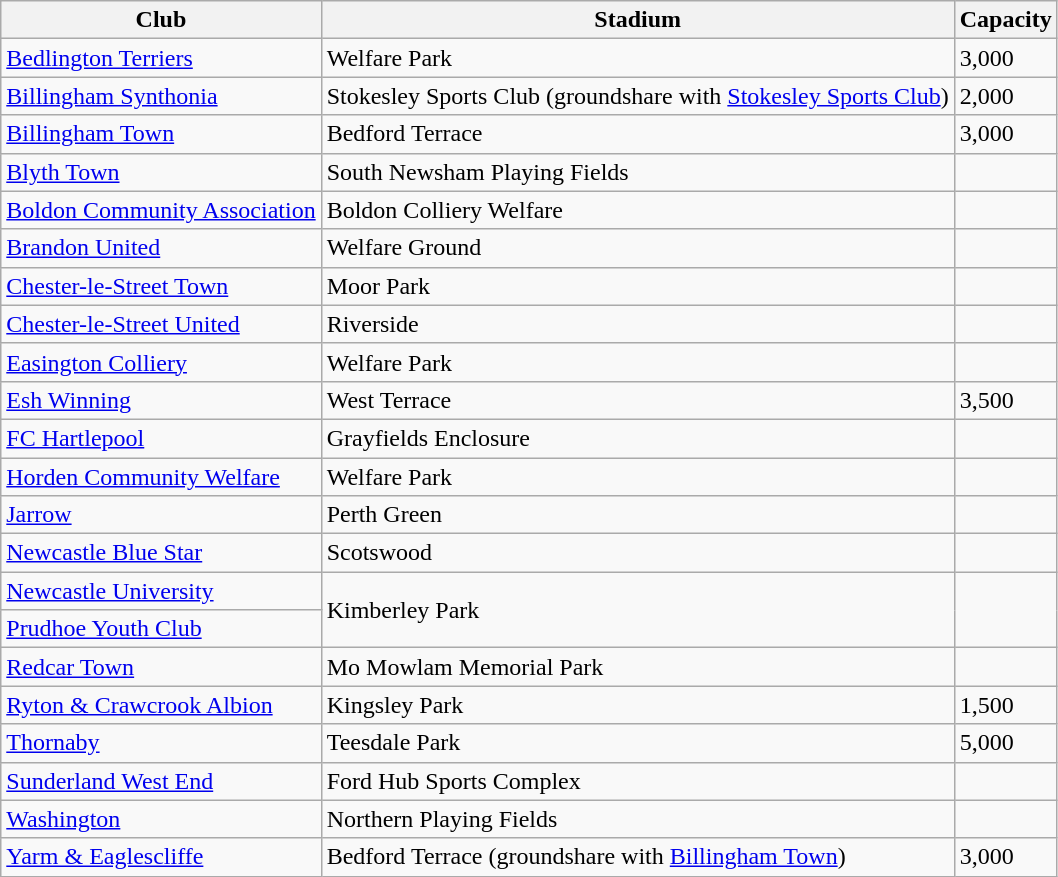<table class="wikitable sortable">
<tr>
<th>Club</th>
<th>Stadium</th>
<th>Capacity</th>
</tr>
<tr>
<td><a href='#'>Bedlington Terriers</a></td>
<td>Welfare Park</td>
<td>3,000</td>
</tr>
<tr>
<td><a href='#'>Billingham Synthonia</a></td>
<td>Stokesley Sports Club (groundshare with <a href='#'>Stokesley Sports Club</a>)</td>
<td>2,000</td>
</tr>
<tr>
<td><a href='#'>Billingham Town</a></td>
<td>Bedford Terrace</td>
<td>3,000</td>
</tr>
<tr>
<td><a href='#'>Blyth Town</a></td>
<td>South Newsham Playing Fields</td>
<td></td>
</tr>
<tr>
<td><a href='#'>Boldon Community Association</a></td>
<td>Boldon Colliery Welfare</td>
<td></td>
</tr>
<tr>
<td><a href='#'>Brandon United</a></td>
<td>Welfare Ground</td>
<td></td>
</tr>
<tr>
<td><a href='#'>Chester-le-Street Town</a></td>
<td>Moor Park</td>
<td></td>
</tr>
<tr>
<td><a href='#'>Chester-le-Street United</a></td>
<td>Riverside</td>
<td></td>
</tr>
<tr>
<td><a href='#'>Easington Colliery</a></td>
<td>Welfare Park</td>
<td></td>
</tr>
<tr>
<td><a href='#'>Esh Winning</a></td>
<td>West Terrace</td>
<td>3,500</td>
</tr>
<tr>
<td><a href='#'>FC Hartlepool</a></td>
<td>Grayfields Enclosure</td>
<td></td>
</tr>
<tr>
<td><a href='#'>Horden Community Welfare</a></td>
<td>Welfare Park</td>
<td></td>
</tr>
<tr>
<td><a href='#'>Jarrow</a></td>
<td>Perth Green</td>
<td></td>
</tr>
<tr>
<td><a href='#'> Newcastle Blue Star</a></td>
<td>Scotswood</td>
<td></td>
</tr>
<tr>
<td><a href='#'>Newcastle University</a></td>
<td rowspan=2>Kimberley Park</td>
<td rowspan=2></td>
</tr>
<tr>
<td><a href='#'>Prudhoe Youth Club</a></td>
</tr>
<tr>
<td><a href='#'>Redcar Town</a></td>
<td>Mo Mowlam Memorial Park</td>
<td></td>
</tr>
<tr>
<td><a href='#'>Ryton & Crawcrook Albion</a></td>
<td>Kingsley Park</td>
<td>1,500</td>
</tr>
<tr>
<td><a href='#'>Thornaby</a></td>
<td>Teesdale Park</td>
<td>5,000</td>
</tr>
<tr>
<td><a href='#'>Sunderland West End</a></td>
<td>Ford Hub Sports Complex</td>
<td></td>
</tr>
<tr>
<td><a href='#'>Washington</a></td>
<td>Northern Playing Fields</td>
<td></td>
</tr>
<tr>
<td><a href='#'>Yarm & Eaglescliffe</a></td>
<td>Bedford Terrace (groundshare with <a href='#'>Billingham Town</a>)</td>
<td>3,000</td>
</tr>
</table>
